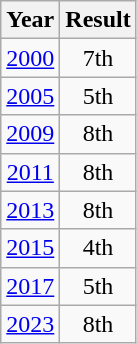<table class="wikitable" style="text-align:center">
<tr>
<th>Year</th>
<th>Result</th>
</tr>
<tr>
<td><a href='#'>2000</a></td>
<td>7th</td>
</tr>
<tr>
<td><a href='#'>2005</a></td>
<td>5th</td>
</tr>
<tr>
<td><a href='#'>2009</a></td>
<td>8th</td>
</tr>
<tr>
<td><a href='#'>2011</a></td>
<td>8th</td>
</tr>
<tr>
<td><a href='#'>2013</a></td>
<td>8th</td>
</tr>
<tr>
<td><a href='#'>2015</a></td>
<td>4th</td>
</tr>
<tr>
<td><a href='#'>2017</a></td>
<td>5th</td>
</tr>
<tr>
<td><a href='#'>2023</a></td>
<td>8th</td>
</tr>
</table>
